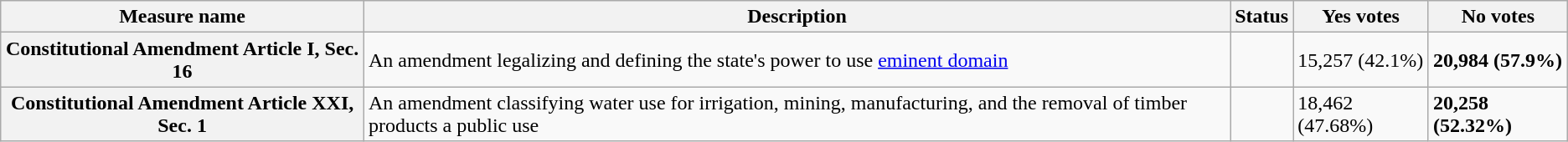<table class="wikitable sortable plainrowheaders">
<tr>
<th scope=col>Measure name</th>
<th scope=col class=unsortable>Description</th>
<th scope=col>Status</th>
<th scope=col>Yes votes</th>
<th scope=col>No votes</th>
</tr>
<tr>
<th scope=row>Constitutional Amendment Article I, Sec. 16</th>
<td>An amendment legalizing and defining the state's power to use <a href='#'>eminent domain</a></td>
<td></td>
<td>15,257 (42.1%)</td>
<td><strong>20,984 (57.9%)</strong></td>
</tr>
<tr>
<th scope=row>Constitutional Amendment Article XXI, Sec. 1</th>
<td>An amendment classifying water use for irrigation, mining, manufacturing, and the removal of timber products a public use</td>
<td></td>
<td>18,462 (47.68%)</td>
<td><strong>20,258 (52.32%)</strong></td>
</tr>
</table>
